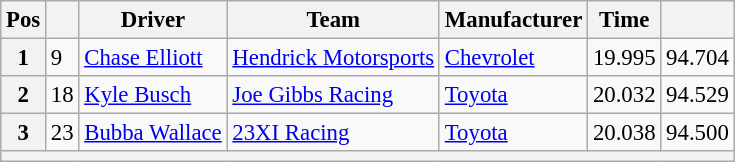<table class="wikitable" style="font-size:95%">
<tr>
<th>Pos</th>
<th></th>
<th>Driver</th>
<th>Team</th>
<th>Manufacturer</th>
<th>Time</th>
<th></th>
</tr>
<tr>
<th>1</th>
<td>9</td>
<td><a href='#'>Chase Elliott</a></td>
<td><a href='#'>Hendrick Motorsports</a></td>
<td><a href='#'>Chevrolet</a></td>
<td>19.995</td>
<td>94.704</td>
</tr>
<tr>
<th>2</th>
<td>18</td>
<td><a href='#'>Kyle Busch</a></td>
<td><a href='#'>Joe Gibbs Racing</a></td>
<td><a href='#'>Toyota</a></td>
<td>20.032</td>
<td>94.529</td>
</tr>
<tr>
<th>3</th>
<td>23</td>
<td><a href='#'>Bubba Wallace</a></td>
<td><a href='#'>23XI Racing</a></td>
<td><a href='#'>Toyota</a></td>
<td>20.038</td>
<td>94.500</td>
</tr>
<tr>
<th colspan="7"></th>
</tr>
</table>
